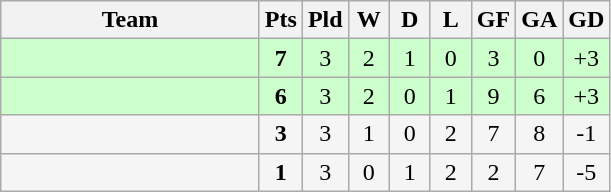<table class="wikitable" style="text-align:center;">
<tr>
<th width=165>Team</th>
<th width=20>Pts</th>
<th width=20>Pld</th>
<th width=20>W</th>
<th width=20>D</th>
<th width=20>L</th>
<th width=20>GF</th>
<th width=20>GA</th>
<th width=20>GD</th>
</tr>
<tr align=center style="background:#ccffcc;">
<td style="text-align:left;"></td>
<td><strong>7</strong></td>
<td>3</td>
<td>2</td>
<td>1</td>
<td>0</td>
<td>3</td>
<td>0</td>
<td>+3</td>
</tr>
<tr align=center style="background:#ccffcc;">
<td style="text-align:left;"></td>
<td><strong>6</strong></td>
<td>3</td>
<td>2</td>
<td>0</td>
<td>1</td>
<td>9</td>
<td>6</td>
<td>+3</td>
</tr>
<tr align=center style="background:#f5f5f5;">
<td style="text-align:left;"></td>
<td><strong>3</strong></td>
<td>3</td>
<td>1</td>
<td>0</td>
<td>2</td>
<td>7</td>
<td>8</td>
<td>-1</td>
</tr>
<tr align=center style="background:#f5f5f5;">
<td style="text-align:left;"></td>
<td><strong>1</strong></td>
<td>3</td>
<td>0</td>
<td>1</td>
<td>2</td>
<td>2</td>
<td>7</td>
<td>-5</td>
</tr>
</table>
